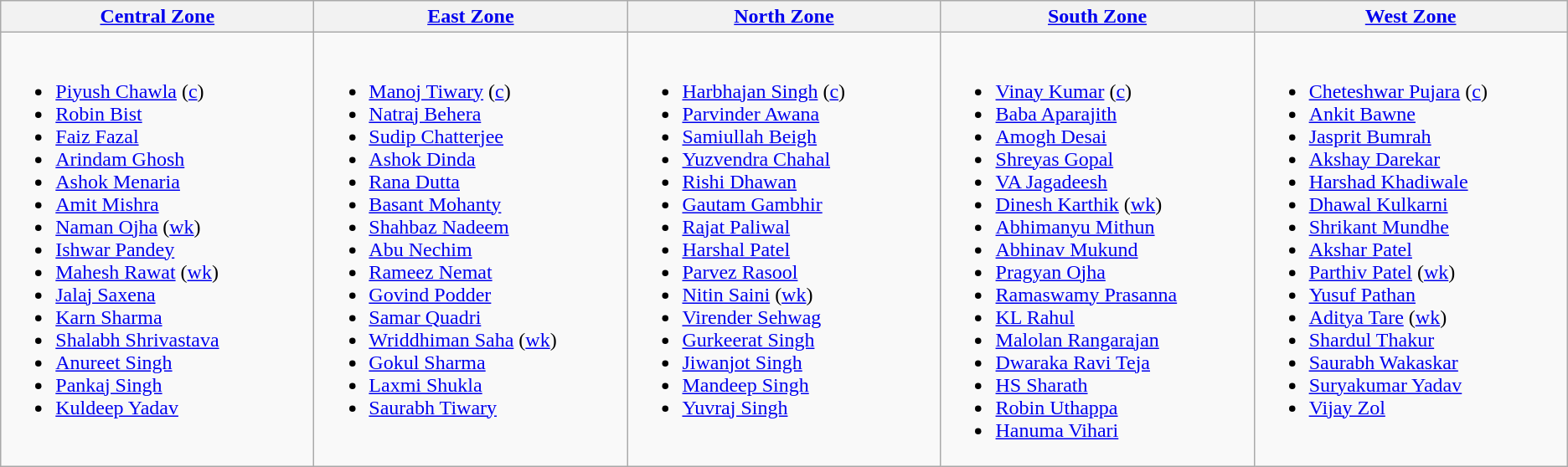<table class="wikitable">
<tr>
<th style="width:15%;"><a href='#'>Central Zone</a></th>
<th style="width:15%;"><a href='#'>East Zone</a></th>
<th style="width:15%;"><a href='#'>North Zone</a></th>
<th style="width:15%;"><a href='#'>South Zone</a></th>
<th style="width:15%;"><a href='#'>West Zone</a></th>
</tr>
<tr style="vertical-align:top">
<td><br><ul><li><a href='#'>Piyush Chawla</a> (<a href='#'>c</a>)</li><li><a href='#'>Robin Bist</a></li><li><a href='#'>Faiz Fazal</a></li><li><a href='#'>Arindam Ghosh</a></li><li><a href='#'>Ashok Menaria</a></li><li><a href='#'>Amit Mishra</a></li><li><a href='#'>Naman Ojha</a> (<a href='#'>wk</a>)</li><li><a href='#'>Ishwar Pandey</a></li><li><a href='#'>Mahesh Rawat</a> (<a href='#'>wk</a>)</li><li><a href='#'>Jalaj Saxena</a></li><li><a href='#'>Karn Sharma</a></li><li><a href='#'>Shalabh Shrivastava</a></li><li><a href='#'>Anureet Singh</a></li><li><a href='#'>Pankaj Singh</a></li><li><a href='#'>Kuldeep Yadav</a></li></ul></td>
<td><br><ul><li><a href='#'>Manoj Tiwary</a> (<a href='#'>c</a>)</li><li><a href='#'>Natraj Behera</a></li><li><a href='#'>Sudip Chatterjee</a></li><li><a href='#'>Ashok Dinda</a></li><li><a href='#'>Rana Dutta</a></li><li><a href='#'>Basant Mohanty</a></li><li><a href='#'>Shahbaz Nadeem</a></li><li><a href='#'>Abu Nechim</a></li><li><a href='#'>Rameez Nemat</a></li><li><a href='#'>Govind Podder</a></li><li><a href='#'>Samar Quadri</a></li><li><a href='#'>Wriddhiman Saha</a> (<a href='#'>wk</a>)</li><li><a href='#'>Gokul Sharma</a></li><li><a href='#'>Laxmi Shukla</a></li><li><a href='#'>Saurabh Tiwary</a></li></ul></td>
<td><br><ul><li><a href='#'>Harbhajan Singh</a> (<a href='#'>c</a>)</li><li><a href='#'>Parvinder Awana</a></li><li><a href='#'>Samiullah Beigh</a></li><li><a href='#'>Yuzvendra Chahal</a></li><li><a href='#'>Rishi Dhawan</a></li><li><a href='#'>Gautam Gambhir</a></li><li><a href='#'>Rajat Paliwal</a></li><li><a href='#'>Harshal Patel</a></li><li><a href='#'>Parvez Rasool</a></li><li><a href='#'>Nitin Saini</a> (<a href='#'>wk</a>)</li><li><a href='#'>Virender Sehwag</a></li><li><a href='#'>Gurkeerat Singh</a></li><li><a href='#'>Jiwanjot Singh</a></li><li><a href='#'>Mandeep Singh</a></li><li><a href='#'>Yuvraj Singh</a></li></ul></td>
<td><br><ul><li><a href='#'>Vinay Kumar</a> (<a href='#'>c</a>)</li><li><a href='#'>Baba Aparajith</a></li><li><a href='#'>Amogh Desai</a></li><li><a href='#'>Shreyas Gopal</a></li><li><a href='#'>VA Jagadeesh</a></li><li><a href='#'>Dinesh Karthik</a> (<a href='#'>wk</a>)</li><li><a href='#'>Abhimanyu Mithun</a></li><li><a href='#'>Abhinav Mukund</a></li><li><a href='#'>Pragyan Ojha</a></li><li><a href='#'>Ramaswamy Prasanna</a></li><li><a href='#'>KL Rahul</a></li><li><a href='#'>Malolan Rangarajan</a></li><li><a href='#'>Dwaraka Ravi Teja</a></li><li><a href='#'>HS Sharath</a></li><li><a href='#'>Robin Uthappa</a></li><li><a href='#'>Hanuma Vihari</a></li></ul></td>
<td><br><ul><li><a href='#'>Cheteshwar Pujara</a> (<a href='#'>c</a>)</li><li><a href='#'>Ankit Bawne</a></li><li><a href='#'>Jasprit Bumrah</a></li><li><a href='#'>Akshay Darekar</a></li><li><a href='#'>Harshad Khadiwale</a></li><li><a href='#'>Dhawal Kulkarni</a></li><li><a href='#'>Shrikant Mundhe</a></li><li><a href='#'>Akshar Patel</a></li><li><a href='#'>Parthiv Patel</a> (<a href='#'>wk</a>)</li><li><a href='#'>Yusuf Pathan</a></li><li><a href='#'>Aditya Tare</a> (<a href='#'>wk</a>)</li><li><a href='#'>Shardul Thakur</a></li><li><a href='#'>Saurabh Wakaskar</a></li><li><a href='#'>Suryakumar Yadav</a></li><li><a href='#'>Vijay Zol</a></li></ul></td>
</tr>
</table>
